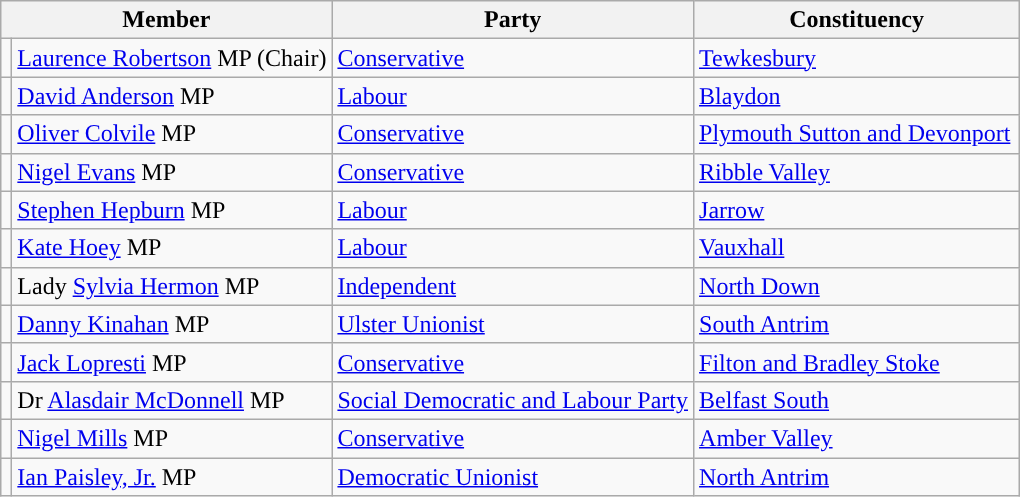<table class="wikitable">
<tr>
<th width="160px" colspan="2" valign="top">Member</th>
<th valign="top">Party</th>
<th width="210px" valign="top">Constituency</th>
</tr>
<tr>
<td style="color:inherit;background:"></td>
<td><a href='#'>Laurence Robertson</a> MP (Chair)</td>
<td><a href='#'>Conservative</a></td>
<td><a href='#'>Tewkesbury</a></td>
</tr>
<tr>
<td style="color:inherit;background:"></td>
<td><a href='#'>David Anderson</a> MP</td>
<td><a href='#'>Labour</a></td>
<td><a href='#'>Blaydon</a></td>
</tr>
<tr>
<td style="color:inherit;background:"></td>
<td><a href='#'>Oliver Colvile</a> MP</td>
<td><a href='#'>Conservative</a></td>
<td><a href='#'>Plymouth Sutton and Devonport</a></td>
</tr>
<tr>
<td style="color:inherit;background:"></td>
<td><a href='#'>Nigel Evans</a> MP</td>
<td><a href='#'>Conservative</a></td>
<td><a href='#'>Ribble Valley</a></td>
</tr>
<tr>
<td style="color:inherit;background:"></td>
<td><a href='#'>Stephen Hepburn</a> MP</td>
<td><a href='#'>Labour</a></td>
<td><a href='#'>Jarrow</a></td>
</tr>
<tr>
<td style="color:inherit;background:"></td>
<td><a href='#'>Kate Hoey</a> MP</td>
<td><a href='#'>Labour</a></td>
<td><a href='#'>Vauxhall</a></td>
</tr>
<tr>
<td style="color:inherit;background:"></td>
<td>Lady <a href='#'>Sylvia Hermon</a> MP</td>
<td><a href='#'>Independent</a></td>
<td><a href='#'>North Down</a></td>
</tr>
<tr>
<td style="color:inherit;background:"></td>
<td><a href='#'>Danny Kinahan</a> MP</td>
<td><a href='#'>Ulster Unionist</a></td>
<td><a href='#'>South Antrim</a></td>
</tr>
<tr>
<td style="color:inherit;background:"></td>
<td><a href='#'>Jack Lopresti</a> MP</td>
<td><a href='#'>Conservative</a></td>
<td><a href='#'>Filton and Bradley Stoke</a></td>
</tr>
<tr>
<td style="color:inherit;background:"></td>
<td>Dr <a href='#'>Alasdair McDonnell</a> MP</td>
<td><a href='#'>Social Democratic and Labour Party</a></td>
<td><a href='#'>Belfast South</a></td>
</tr>
<tr>
<td style="color:inherit;background:"></td>
<td><a href='#'>Nigel Mills</a> MP</td>
<td><a href='#'>Conservative</a></td>
<td><a href='#'>Amber Valley</a></td>
</tr>
<tr>
<td style="color:inherit;background:"></td>
<td><a href='#'>Ian Paisley, Jr.</a> MP</td>
<td><a href='#'>Democratic Unionist</a></td>
<td><a href='#'>North Antrim</a></td>
</tr>
</table>
